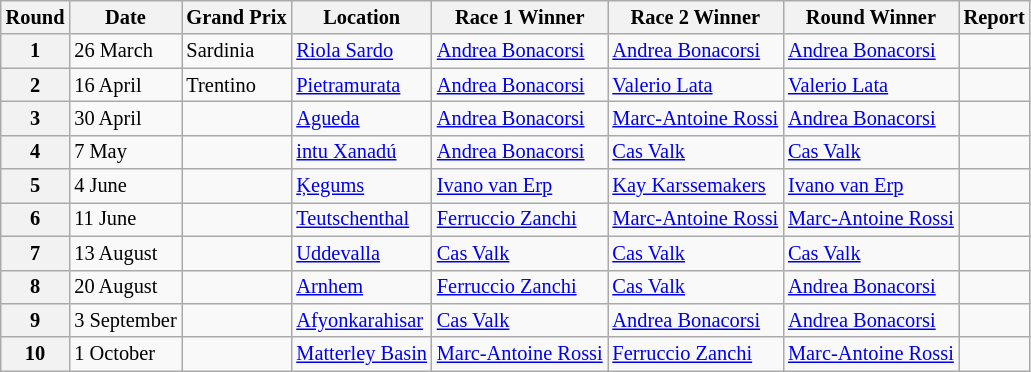<table class="wikitable" style="font-size: 85%;">
<tr>
<th>Round</th>
<th>Date</th>
<th>Grand Prix</th>
<th>Location</th>
<th>Race 1 Winner</th>
<th>Race 2 Winner</th>
<th>Round Winner</th>
<th>Report</th>
</tr>
<tr>
<th>1</th>
<td>26 March</td>
<td> Sardinia</td>
<td><a href='#'>Riola Sardo</a></td>
<td> <a href='#'>Andrea Bonacorsi</a></td>
<td> <a href='#'>Andrea Bonacorsi</a></td>
<td> <a href='#'>Andrea Bonacorsi</a></td>
<td></td>
</tr>
<tr>
<th>2</th>
<td>16 April</td>
<td> Trentino</td>
<td><a href='#'>Pietramurata</a></td>
<td> <a href='#'>Andrea Bonacorsi</a></td>
<td> <a href='#'>Valerio Lata</a></td>
<td> <a href='#'>Valerio Lata</a></td>
<td></td>
</tr>
<tr>
<th>3</th>
<td>30 April</td>
<td></td>
<td><a href='#'>Agueda</a></td>
<td> <a href='#'>Andrea Bonacorsi</a></td>
<td> <a href='#'>Marc-Antoine Rossi</a></td>
<td> <a href='#'>Andrea Bonacorsi</a></td>
<td></td>
</tr>
<tr>
<th>4</th>
<td>7 May</td>
<td></td>
<td><a href='#'>intu Xanadú</a></td>
<td> <a href='#'>Andrea Bonacorsi</a></td>
<td> <a href='#'>Cas Valk</a></td>
<td> <a href='#'>Cas Valk</a></td>
<td></td>
</tr>
<tr>
<th>5</th>
<td>4 June</td>
<td></td>
<td><a href='#'>Ķegums</a></td>
<td> <a href='#'>Ivano van Erp</a></td>
<td> <a href='#'>Kay Karssemakers</a></td>
<td> <a href='#'>Ivano van Erp</a></td>
<td></td>
</tr>
<tr>
<th>6</th>
<td>11 June</td>
<td></td>
<td><a href='#'>Teutschenthal</a></td>
<td> <a href='#'>Ferruccio Zanchi</a></td>
<td> <a href='#'>Marc-Antoine Rossi</a></td>
<td> <a href='#'>Marc-Antoine Rossi</a></td>
<td></td>
</tr>
<tr>
<th>7</th>
<td>13 August</td>
<td></td>
<td><a href='#'>Uddevalla</a></td>
<td> <a href='#'>Cas Valk</a></td>
<td> <a href='#'>Cas Valk</a></td>
<td> <a href='#'>Cas Valk</a></td>
<td></td>
</tr>
<tr>
<th>8</th>
<td>20 August</td>
<td></td>
<td><a href='#'>Arnhem</a></td>
<td> <a href='#'>Ferruccio Zanchi</a></td>
<td> <a href='#'>Cas Valk</a></td>
<td> <a href='#'>Andrea Bonacorsi</a></td>
<td></td>
</tr>
<tr>
<th>9</th>
<td>3 September</td>
<td></td>
<td><a href='#'>Afyonkarahisar</a></td>
<td> <a href='#'>Cas Valk</a></td>
<td> <a href='#'>Andrea Bonacorsi</a></td>
<td> <a href='#'>Andrea Bonacorsi</a></td>
<td></td>
</tr>
<tr>
<th>10</th>
<td>1 October</td>
<td></td>
<td><a href='#'>Matterley Basin</a></td>
<td> <a href='#'>Marc-Antoine Rossi</a></td>
<td> <a href='#'>Ferruccio Zanchi</a></td>
<td> <a href='#'>Marc-Antoine Rossi</a></td>
<td></td>
</tr>
</table>
